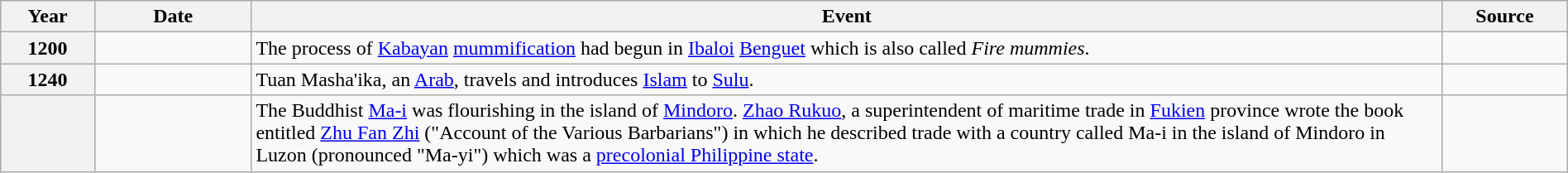<table class="wikitable toptextcells" style="width:100%;">
<tr>
<th scope="col" style="width:6%;">Year</th>
<th scope="col" style="width:10%;">Date</th>
<th scope="col">Event</th>
<th scope="col" style="width:8%;">Source</th>
</tr>
<tr>
<th>1200</th>
<td></td>
<td>The process of <a href='#'>Kabayan</a> <a href='#'>mummification</a> had begun in <a href='#'>Ibaloi</a> <a href='#'>Benguet</a> which is also called <em>Fire mummies</em>.</td>
<td></td>
</tr>
<tr>
<th scope="row">1240</th>
<td></td>
<td>Tuan Masha'ika, an <a href='#'>Arab</a>, travels and introduces <a href='#'>Islam</a> to <a href='#'>Sulu</a>.</td>
<td></td>
</tr>
<tr>
<th scope="row"></th>
<td></td>
<td>The Buddhist <a href='#'>Ma-i</a> was flourishing in the island of <a href='#'>Mindoro</a>. <a href='#'>Zhao Rukuo</a>, a superintendent of maritime trade in <a href='#'>Fukien</a> province wrote the book entitled <a href='#'>Zhu Fan Zhi</a> ("Account of the Various Barbarians") in which he described trade with a country called Ma-i in the island of Mindoro in Luzon (pronounced "Ma-yi") which was a <a href='#'>precolonial Philippine state</a>.</td>
<td></td>
</tr>
</table>
